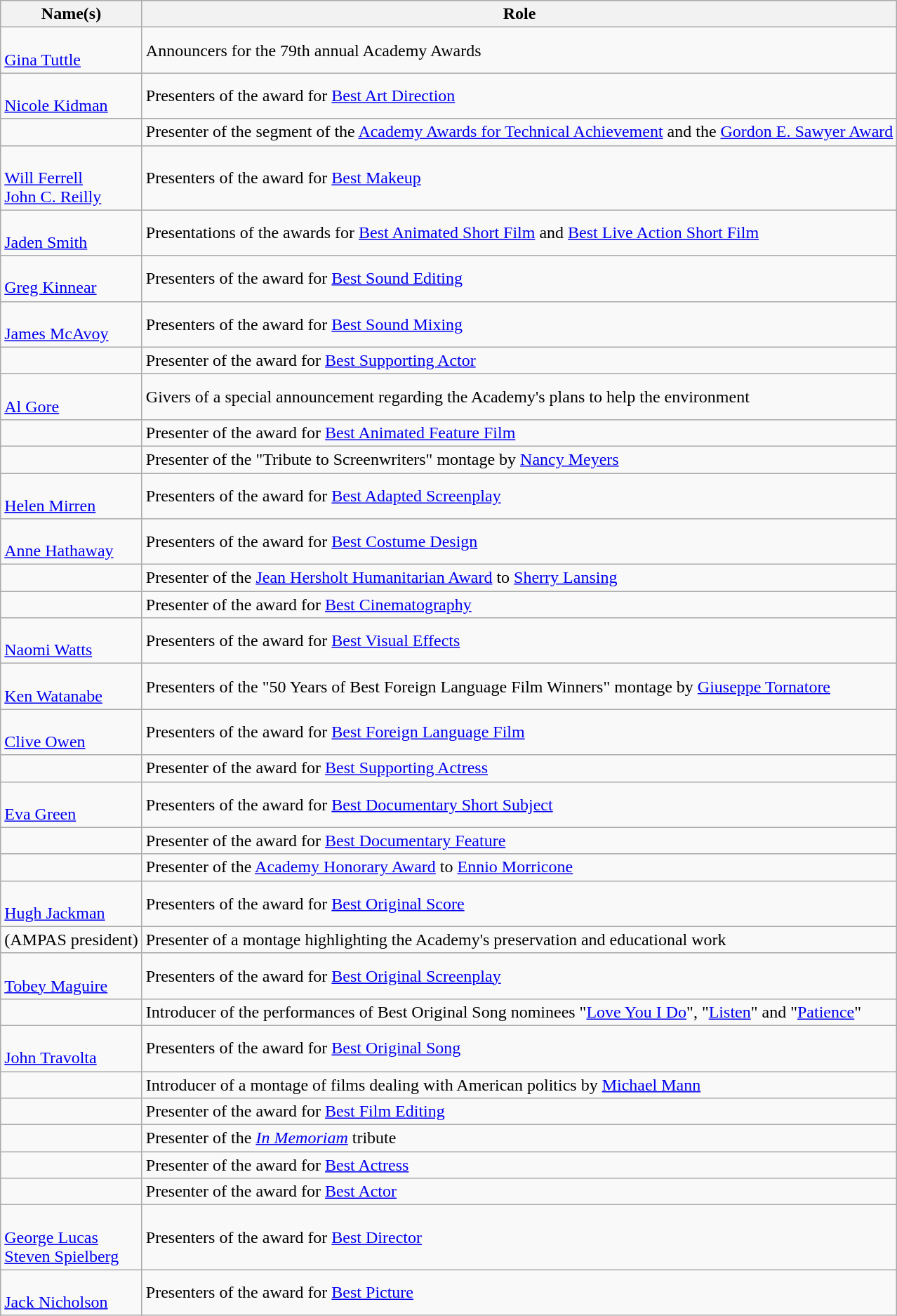<table class="wikitable sortable">
<tr>
<th>Name(s)</th>
<th>Role</th>
</tr>
<tr>
<td><br><a href='#'>Gina Tuttle</a></td>
<td>Announcers for the 79th annual Academy Awards</td>
</tr>
<tr>
<td><br><a href='#'>Nicole Kidman</a></td>
<td>Presenters of the award for <a href='#'>Best Art Direction</a></td>
</tr>
<tr>
<td></td>
<td>Presenter of the segment of the <a href='#'>Academy Awards for Technical Achievement</a> and the <a href='#'>Gordon E. Sawyer Award</a></td>
</tr>
<tr>
<td><br><a href='#'>Will Ferrell</a><br><a href='#'>John C. Reilly</a></td>
<td>Presenters of the award for <a href='#'>Best Makeup</a></td>
</tr>
<tr>
<td><br><a href='#'>Jaden Smith</a></td>
<td>Presentations of the awards for <a href='#'>Best Animated Short Film</a> and <a href='#'>Best Live Action Short Film</a></td>
</tr>
<tr>
<td><br><a href='#'>Greg Kinnear</a></td>
<td>Presenters of the award for <a href='#'>Best Sound Editing</a></td>
</tr>
<tr>
<td><br><a href='#'>James McAvoy</a></td>
<td>Presenters of the award for <a href='#'>Best Sound Mixing</a></td>
</tr>
<tr>
<td></td>
<td>Presenter of the award for <a href='#'>Best Supporting Actor</a></td>
</tr>
<tr>
<td><br><a href='#'>Al Gore</a></td>
<td>Givers of a special announcement regarding the Academy's plans to help the environment</td>
</tr>
<tr>
<td></td>
<td>Presenter of the award for <a href='#'>Best Animated Feature Film</a></td>
</tr>
<tr>
<td></td>
<td>Presenter of the "Tribute to Screenwriters" montage by <a href='#'>Nancy Meyers</a></td>
</tr>
<tr>
<td><br><a href='#'>Helen Mirren</a></td>
<td>Presenters of the award for <a href='#'>Best Adapted Screenplay</a></td>
</tr>
<tr>
<td><br><a href='#'>Anne Hathaway</a></td>
<td>Presenters of the award for <a href='#'>Best Costume Design</a></td>
</tr>
<tr>
<td></td>
<td>Presenter of the <a href='#'>Jean Hersholt Humanitarian Award</a> to <a href='#'>Sherry Lansing</a></td>
</tr>
<tr>
<td></td>
<td>Presenter of the award for <a href='#'>Best Cinematography</a></td>
</tr>
<tr>
<td><br><a href='#'>Naomi Watts</a></td>
<td>Presenters of the award for <a href='#'>Best Visual Effects</a></td>
</tr>
<tr>
<td><br><a href='#'>Ken Watanabe</a></td>
<td>Presenters of the "50 Years of Best Foreign Language Film Winners" montage by <a href='#'>Giuseppe Tornatore</a></td>
</tr>
<tr>
<td><br><a href='#'>Clive Owen</a></td>
<td>Presenters of the award for <a href='#'>Best Foreign Language Film</a></td>
</tr>
<tr>
<td></td>
<td>Presenter of the award for <a href='#'>Best Supporting Actress</a></td>
</tr>
<tr>
<td><br><a href='#'>Eva Green</a></td>
<td>Presenters of the award for <a href='#'>Best Documentary Short Subject</a></td>
</tr>
<tr>
<td></td>
<td>Presenter of the award for <a href='#'>Best Documentary Feature</a></td>
</tr>
<tr>
<td></td>
<td>Presenter of the <a href='#'>Academy Honorary Award</a> to <a href='#'>Ennio Morricone</a></td>
</tr>
<tr>
<td><br><a href='#'>Hugh Jackman</a></td>
<td>Presenters of the award for <a href='#'>Best Original Score</a></td>
</tr>
<tr>
<td> (AMPAS president)</td>
<td>Presenter of a montage highlighting the Academy's preservation and educational work</td>
</tr>
<tr>
<td><br><a href='#'>Tobey Maguire</a></td>
<td>Presenters of the award for <a href='#'>Best Original Screenplay</a></td>
</tr>
<tr>
<td></td>
<td>Introducer of the performances of Best Original Song nominees "<a href='#'>Love You I Do</a>", "<a href='#'>Listen</a>" and "<a href='#'>Patience</a>"</td>
</tr>
<tr>
<td><br><a href='#'>John Travolta</a></td>
<td>Presenters of the award for <a href='#'>Best Original Song</a></td>
</tr>
<tr>
<td></td>
<td>Introducer of a montage of films dealing with American politics by <a href='#'>Michael Mann</a></td>
</tr>
<tr>
<td></td>
<td>Presenter of the award for <a href='#'>Best Film Editing</a></td>
</tr>
<tr>
<td></td>
<td>Presenter of the <em><a href='#'>In Memoriam</a></em> tribute</td>
</tr>
<tr>
<td></td>
<td>Presenter of the award for <a href='#'>Best Actress</a></td>
</tr>
<tr>
<td></td>
<td>Presenter of the award for <a href='#'>Best Actor</a></td>
</tr>
<tr>
<td><br><a href='#'>George Lucas</a><br><a href='#'>Steven Spielberg</a></td>
<td>Presenters of the award for <a href='#'>Best Director</a></td>
</tr>
<tr>
<td><br><a href='#'>Jack Nicholson</a></td>
<td>Presenters of the award for <a href='#'>Best Picture</a></td>
</tr>
</table>
